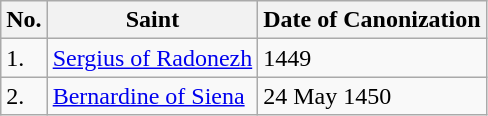<table class="wikitable">
<tr>
<th>No.</th>
<th>Saint</th>
<th>Date of Canonization</th>
</tr>
<tr>
<td>1.</td>
<td><a href='#'>Sergius of Radonezh</a></td>
<td>1449</td>
</tr>
<tr>
<td>2.</td>
<td><a href='#'>Bernardine of Siena</a></td>
<td>24 May 1450</td>
</tr>
</table>
